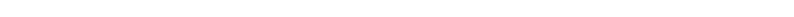<table style="width:60%; text-align:center;">
<tr style="color:white;">
<td style="background:"><strong>23</strong></td>
<td style="background:"><strong>3</strong></td>
<td style="background:"><strong>2</strong></td>
<td style="background:"><strong>26</strong></td>
</tr>
<tr>
<td><span></span></td>
<td><span></span></td>
<td><span></span></td>
<td><span></span></td>
</tr>
</table>
